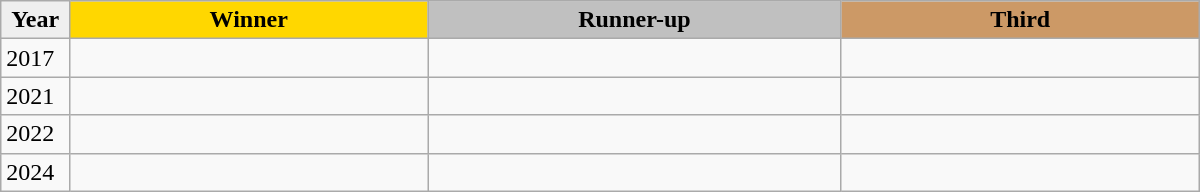<table class="wikitable sortable" style="width:800px;">
<tr>
<th style="width:5%; background:#efefef;">Year</th>
<th style="width:26%; background:gold">Winner</th>
<th style="width:30%; background:silver">Runner-up</th>
<th style="width:26%; background:#CC9966">Third</th>
</tr>
<tr>
<td>2017</td>
<td></td>
<td></td>
<td></td>
</tr>
<tr>
<td>2021</td>
<td></td>
<td></td>
<td></td>
</tr>
<tr>
<td>2022</td>
<td></td>
<td></td>
<td></td>
</tr>
<tr>
<td>2024</td>
<td></td>
<td></td>
<td></td>
</tr>
</table>
